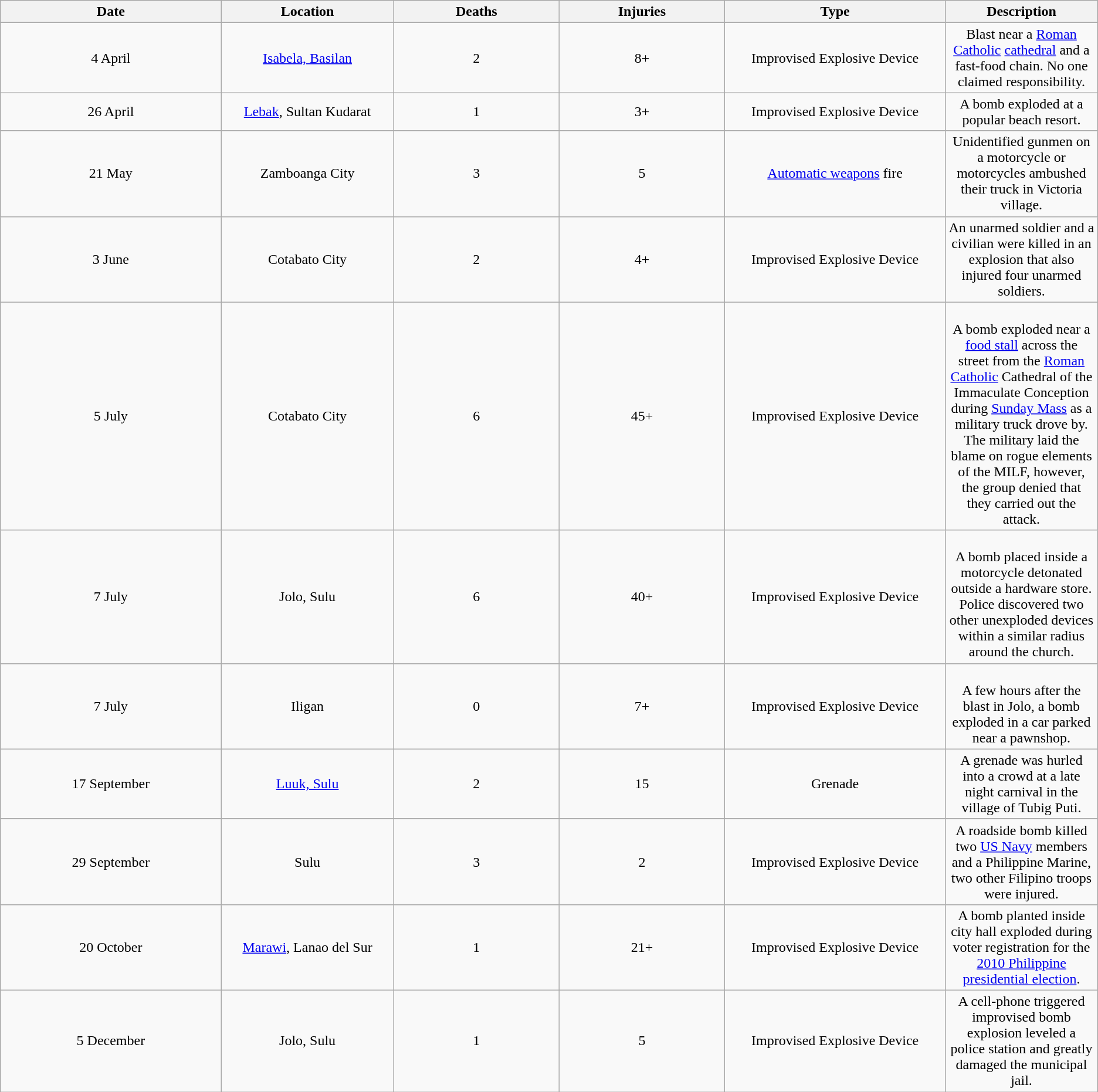<table class="wikitable sortable" style="text-align: center;">
<tr>
<th width="8%">Date</th>
<th width="6%">Location</th>
<th width="6%">Deaths</th>
<th width="6%">Injuries</th>
<th width="8%">Type</th>
<th width="4%">Description</th>
</tr>
<tr>
<td>4 April</td>
<td><a href='#'>Isabela, Basilan</a></td>
<td>2</td>
<td>8+</td>
<td>Improvised Explosive Device</td>
<td>Blast near a <a href='#'>Roman Catholic</a> <a href='#'>cathedral</a> and a fast-food chain. No one claimed responsibility.</td>
</tr>
<tr>
<td>26 April</td>
<td><a href='#'>Lebak</a>, Sultan Kudarat</td>
<td>1</td>
<td>3+</td>
<td>Improvised Explosive Device</td>
<td>A bomb exploded at a popular beach resort.</td>
</tr>
<tr>
<td>21 May</td>
<td>Zamboanga City</td>
<td>3</td>
<td>5</td>
<td><a href='#'>Automatic weapons</a> fire</td>
<td>Unidentified gunmen on a motorcycle or motorcycles ambushed their truck in Victoria village.</td>
</tr>
<tr>
<td>3 June</td>
<td>Cotabato City</td>
<td>2</td>
<td>4+</td>
<td>Improvised Explosive Device</td>
<td>An unarmed soldier and a civilian were killed in an explosion that also injured four unarmed soldiers.</td>
</tr>
<tr>
<td>5 July</td>
<td>Cotabato City</td>
<td>6</td>
<td>45+</td>
<td>Improvised Explosive Device</td>
<td><br>A bomb exploded near a <a href='#'>food stall</a> across the street from the <a href='#'>Roman Catholic</a> Cathedral of the Immaculate Conception during <a href='#'>Sunday Mass</a> as a military truck drove by. The military laid the blame on rogue elements of the MILF, however, the group denied that they carried out the attack.</td>
</tr>
<tr>
<td>7 July</td>
<td>Jolo, Sulu</td>
<td>6</td>
<td>40+</td>
<td>Improvised Explosive Device</td>
<td><br>A bomb placed inside a motorcycle detonated outside a hardware store. Police discovered two other unexploded devices within a similar radius around the church.</td>
</tr>
<tr>
<td>7 July</td>
<td>Iligan</td>
<td>0</td>
<td>7+</td>
<td>Improvised Explosive Device</td>
<td><br>A few hours after the blast in Jolo, a bomb exploded in a car parked near a pawnshop.</td>
</tr>
<tr>
<td>17 September</td>
<td><a href='#'>Luuk, Sulu</a></td>
<td>2</td>
<td>15</td>
<td>Grenade</td>
<td>A grenade was hurled into a crowd at a late night carnival in the village of Tubig Puti.</td>
</tr>
<tr>
<td>29 September</td>
<td>Sulu</td>
<td>3</td>
<td>2</td>
<td>Improvised Explosive Device</td>
<td>A roadside bomb killed two <a href='#'>US Navy</a> members and a Philippine Marine, two other Filipino troops were injured.</td>
</tr>
<tr>
<td>20 October</td>
<td><a href='#'>Marawi</a>, Lanao del Sur</td>
<td>1</td>
<td>21+</td>
<td>Improvised Explosive Device</td>
<td>A bomb planted inside city hall exploded during voter registration for the <a href='#'>2010 Philippine presidential election</a>.</td>
</tr>
<tr>
<td>5 December</td>
<td>Jolo, Sulu</td>
<td>1</td>
<td>5</td>
<td>Improvised Explosive Device</td>
<td>A cell-phone triggered improvised bomb explosion leveled a police station and greatly damaged the municipal jail.</td>
</tr>
</table>
